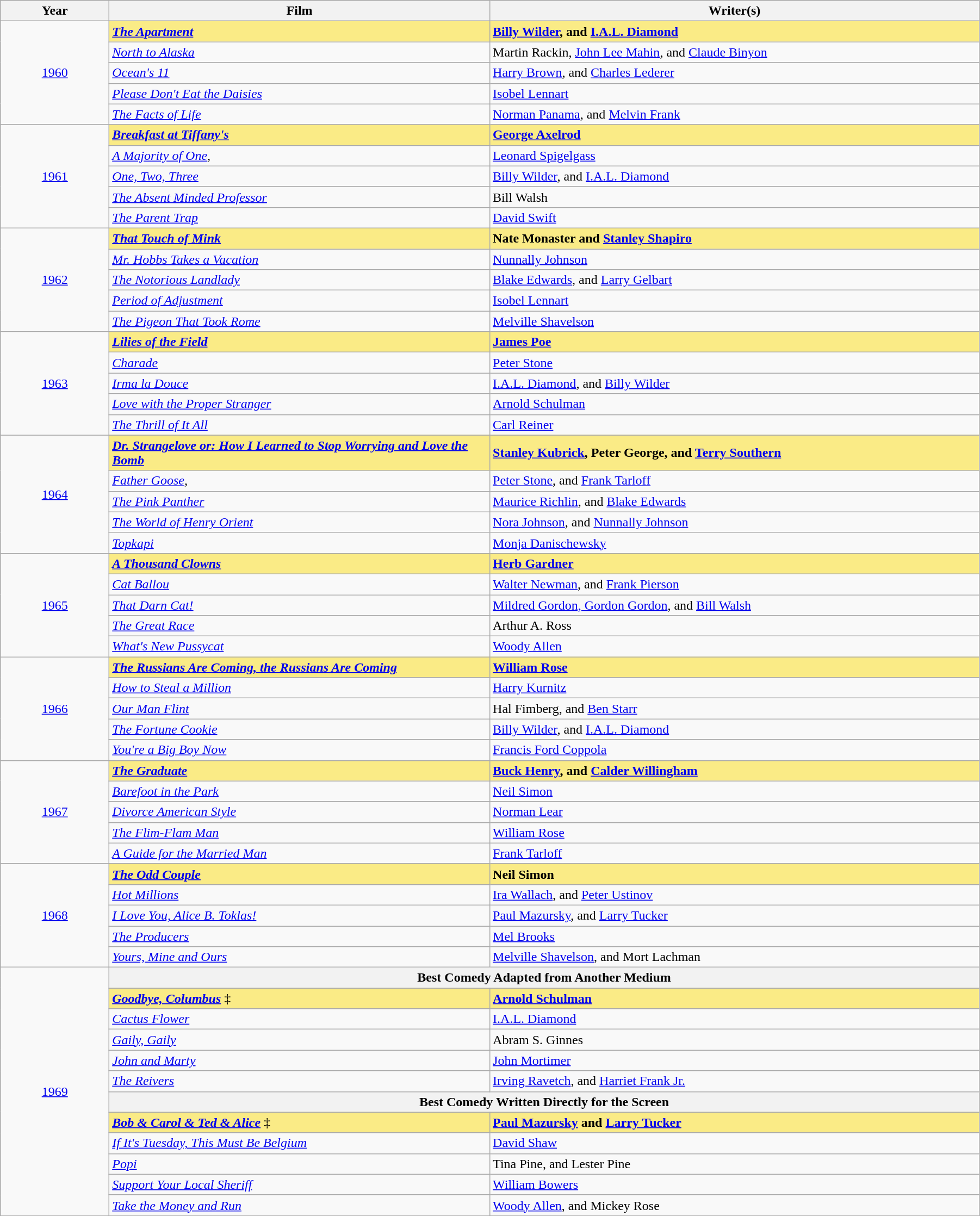<table class="wikitable" width="95%" cellpadding="5">
<tr>
<th width="10%">Year</th>
<th width="35%">Film</th>
<th width="45%">Writer(s)</th>
</tr>
<tr>
<td rowspan="5" style="text-align:center;"><a href='#'>1960</a><br></td>
<td style="background:#FAEB86"><strong><em><a href='#'>The Apartment</a></em></strong></td>
<td style="background:#FAEB86"><strong><a href='#'>Billy Wilder</a>, and <a href='#'>I.A.L. Diamond</a></strong></td>
</tr>
<tr>
<td><em><a href='#'>North to Alaska</a></em></td>
<td>Martin Rackin, <a href='#'>John Lee Mahin</a>, and <a href='#'>Claude Binyon</a></td>
</tr>
<tr>
<td><em><a href='#'>Ocean's 11</a></em></td>
<td><a href='#'>Harry Brown</a>, and <a href='#'>Charles Lederer</a></td>
</tr>
<tr>
<td><em><a href='#'>Please Don't Eat the Daisies</a></em></td>
<td><a href='#'>Isobel Lennart</a></td>
</tr>
<tr>
<td><em><a href='#'>The Facts of Life</a></em></td>
<td><a href='#'>Norman Panama</a>, and <a href='#'>Melvin Frank</a></td>
</tr>
<tr>
<td rowspan="5" style="text-align:center;"><a href='#'>1961</a><br></td>
<td style="background:#FAEB86"><strong><em><a href='#'>Breakfast at Tiffany's</a></em></strong></td>
<td style="background:#FAEB86"><strong><a href='#'>George Axelrod</a></strong></td>
</tr>
<tr>
<td><em><a href='#'>A Majority of One</a>,</em></td>
<td><a href='#'>Leonard Spigelgass</a></td>
</tr>
<tr>
<td><em><a href='#'>One, Two, Three</a></em></td>
<td><a href='#'>Billy Wilder</a>, and <a href='#'>I.A.L. Diamond</a></td>
</tr>
<tr>
<td><em><a href='#'>The Absent Minded Professor</a></em></td>
<td>Bill Walsh</td>
</tr>
<tr>
<td><em><a href='#'>The Parent Trap</a></em></td>
<td><a href='#'>David Swift</a></td>
</tr>
<tr>
<td rowspan="5" style="text-align:center;"><a href='#'>1962</a><br></td>
<td style="background:#FAEB86"><strong><em><a href='#'>That Touch of Mink</a></em></strong></td>
<td style="background:#FAEB86"><strong>Nate Monaster and <a href='#'>Stanley Shapiro</a></strong></td>
</tr>
<tr>
<td><em><a href='#'>Mr. Hobbs Takes a Vacation</a></em></td>
<td><a href='#'>Nunnally Johnson</a></td>
</tr>
<tr>
<td><em><a href='#'>The Notorious Landlady</a></em></td>
<td><a href='#'>Blake Edwards</a>, and <a href='#'>Larry Gelbart</a></td>
</tr>
<tr>
<td><em><a href='#'>Period of Adjustment</a></em></td>
<td><a href='#'>Isobel Lennart</a></td>
</tr>
<tr>
<td><em><a href='#'>The Pigeon That Took Rome</a></em></td>
<td><a href='#'>Melville Shavelson</a></td>
</tr>
<tr>
<td rowspan="5" style="text-align:center;"><a href='#'>1963</a><br></td>
<td style="background:#FAEB86"><strong><em><a href='#'>Lilies of the Field</a></em></strong></td>
<td style="background:#FAEB86"><strong><a href='#'>James Poe</a></strong></td>
</tr>
<tr>
<td><em><a href='#'>Charade</a></em></td>
<td><a href='#'>Peter Stone</a></td>
</tr>
<tr>
<td><em><a href='#'>Irma la Douce</a></em></td>
<td><a href='#'>I.A.L. Diamond</a>, and <a href='#'>Billy Wilder</a></td>
</tr>
<tr>
<td><em><a href='#'>Love with the Proper Stranger</a></em></td>
<td><a href='#'>Arnold Schulman</a></td>
</tr>
<tr>
<td><em><a href='#'>The Thrill of It All</a></em></td>
<td><a href='#'>Carl Reiner</a></td>
</tr>
<tr>
<td rowspan="5" style="text-align:center;"><a href='#'>1964</a><br></td>
<td style="background:#FAEB86"><strong><em><a href='#'>Dr. Strangelove or: How I Learned to Stop Worrying and Love the Bomb</a></em></strong></td>
<td style="background:#FAEB86"><strong><a href='#'>Stanley Kubrick</a>, Peter George, and <a href='#'>Terry Southern</a></strong></td>
</tr>
<tr>
<td><em><a href='#'>Father Goose</a>,</em></td>
<td><a href='#'>Peter Stone</a>, and <a href='#'>Frank Tarloff</a></td>
</tr>
<tr>
<td><em><a href='#'>The Pink Panther</a></em></td>
<td><a href='#'>Maurice Richlin</a>, and <a href='#'>Blake Edwards</a></td>
</tr>
<tr>
<td><em><a href='#'>The World of Henry Orient</a></em></td>
<td><a href='#'>Nora Johnson</a>, and <a href='#'>Nunnally Johnson</a></td>
</tr>
<tr>
<td><em><a href='#'>Topkapi</a></em></td>
<td><a href='#'>Monja Danischewsky</a></td>
</tr>
<tr>
<td rowspan="5" style="text-align:center;"><a href='#'>1965</a><br></td>
<td style="background:#FAEB86"><strong><em><a href='#'>A Thousand Clowns</a></em></strong></td>
<td style="background:#FAEB86"><strong><a href='#'>Herb Gardner</a></strong></td>
</tr>
<tr>
<td><em><a href='#'>Cat Ballou</a></em></td>
<td><a href='#'>Walter Newman</a>, and <a href='#'>Frank Pierson</a></td>
</tr>
<tr>
<td><em><a href='#'>That Darn Cat!</a></em></td>
<td><a href='#'>Mildred Gordon, Gordon Gordon</a>, and <a href='#'>Bill Walsh</a></td>
</tr>
<tr>
<td><em><a href='#'>The Great Race</a></em></td>
<td>Arthur A. Ross</td>
</tr>
<tr>
<td><em><a href='#'>What's New Pussycat</a></em></td>
<td><a href='#'>Woody Allen</a></td>
</tr>
<tr>
<td rowspan="5" style="text-align:center;"><a href='#'>1966</a><br></td>
<td style="background:#FAEB86"><strong><em><a href='#'>The Russians Are Coming, the Russians Are Coming</a></em></strong></td>
<td style="background:#FAEB86"><strong><a href='#'>William Rose</a></strong></td>
</tr>
<tr>
<td><em><a href='#'>How to Steal a Million</a></em></td>
<td><a href='#'>Harry Kurnitz</a></td>
</tr>
<tr>
<td><em><a href='#'>Our Man Flint</a></em></td>
<td>Hal Fimberg, and <a href='#'>Ben Starr</a></td>
</tr>
<tr>
<td><em><a href='#'>The Fortune Cookie</a></em></td>
<td><a href='#'>Billy Wilder</a>, and <a href='#'>I.A.L. Diamond</a></td>
</tr>
<tr>
<td><em><a href='#'>You're a Big Boy Now</a></em></td>
<td><a href='#'>Francis Ford Coppola</a></td>
</tr>
<tr>
<td rowspan="5" style="text-align:center;"><a href='#'>1967</a><br></td>
<td style="background:#FAEB86"><strong><em><a href='#'>The Graduate</a></em></strong></td>
<td style="background:#FAEB86"><strong><a href='#'>Buck Henry</a>, and <a href='#'>Calder Willingham</a></strong></td>
</tr>
<tr>
<td><em><a href='#'>Barefoot in the Park</a></em></td>
<td><a href='#'>Neil Simon</a></td>
</tr>
<tr>
<td><em><a href='#'>Divorce American Style</a></em></td>
<td><a href='#'>Norman Lear</a></td>
</tr>
<tr>
<td><em><a href='#'>The Flim-Flam Man</a></em></td>
<td><a href='#'>William Rose</a></td>
</tr>
<tr>
<td><em><a href='#'>A Guide for the Married Man</a></em></td>
<td><a href='#'>Frank Tarloff</a></td>
</tr>
<tr>
<td rowspan="5" style="text-align:center;"><a href='#'>1968</a><br></td>
<td style="background:#FAEB86"><strong><em><a href='#'>The Odd Couple</a></em></strong></td>
<td style="background:#FAEB86"><strong>Neil Simon</strong></td>
</tr>
<tr>
<td><em><a href='#'>Hot Millions</a></em></td>
<td><a href='#'>Ira Wallach</a>, and <a href='#'>Peter Ustinov</a></td>
</tr>
<tr>
<td><em><a href='#'>I Love You, Alice B. Toklas!</a></em></td>
<td><a href='#'>Paul Mazursky</a>, and <a href='#'>Larry Tucker</a></td>
</tr>
<tr>
<td><em><a href='#'>The Producers</a></em></td>
<td><a href='#'>Mel Brooks</a></td>
</tr>
<tr>
<td><em><a href='#'>Yours, Mine and Ours</a></em></td>
<td><a href='#'>Melville Shavelson</a>, and Mort Lachman</td>
</tr>
<tr>
<td rowspan="12" style="text-align:center;"><a href='#'>1969</a><br></td>
<th colspan="2">Best Comedy Adapted from Another Medium</th>
</tr>
<tr>
<td style="background:#FAEB86"><strong><em><a href='#'>Goodbye, Columbus</a></em></strong> ‡</td>
<td style="background:#FAEB86"><strong><a href='#'>Arnold Schulman</a></strong></td>
</tr>
<tr>
<td><em><a href='#'>Cactus Flower</a></em></td>
<td><a href='#'>I.A.L. Diamond</a></td>
</tr>
<tr>
<td><em><a href='#'>Gaily, Gaily</a></em></td>
<td>Abram S. Ginnes</td>
</tr>
<tr>
<td><em><a href='#'>John and Marty</a></em></td>
<td><a href='#'>John Mortimer</a></td>
</tr>
<tr>
<td><em><a href='#'>The Reivers</a></em></td>
<td><a href='#'>Irving Ravetch</a>, and <a href='#'>Harriet Frank Jr.</a></td>
</tr>
<tr>
<th colspan="2">Best Comedy Written Directly for the Screen</th>
</tr>
<tr>
<td style="background:#FAEB86"><strong><em><a href='#'>Bob & Carol & Ted & Alice</a></em></strong> ‡</td>
<td style="background:#FAEB86"><strong> <a href='#'>Paul Mazursky</a> and <a href='#'>Larry Tucker</a> </strong></td>
</tr>
<tr>
<td><em><a href='#'>If It's Tuesday, This Must Be Belgium</a></em></td>
<td><a href='#'>David Shaw</a></td>
</tr>
<tr>
<td><em><a href='#'>Popi</a></em></td>
<td>Tina Pine, and Lester Pine</td>
</tr>
<tr>
<td><em><a href='#'>Support Your Local Sheriff</a></em></td>
<td><a href='#'>William Bowers</a></td>
</tr>
<tr>
<td><em><a href='#'>Take the Money and Run</a></em></td>
<td><a href='#'>Woody Allen</a>, and Mickey Rose</td>
</tr>
<tr>
</tr>
</table>
